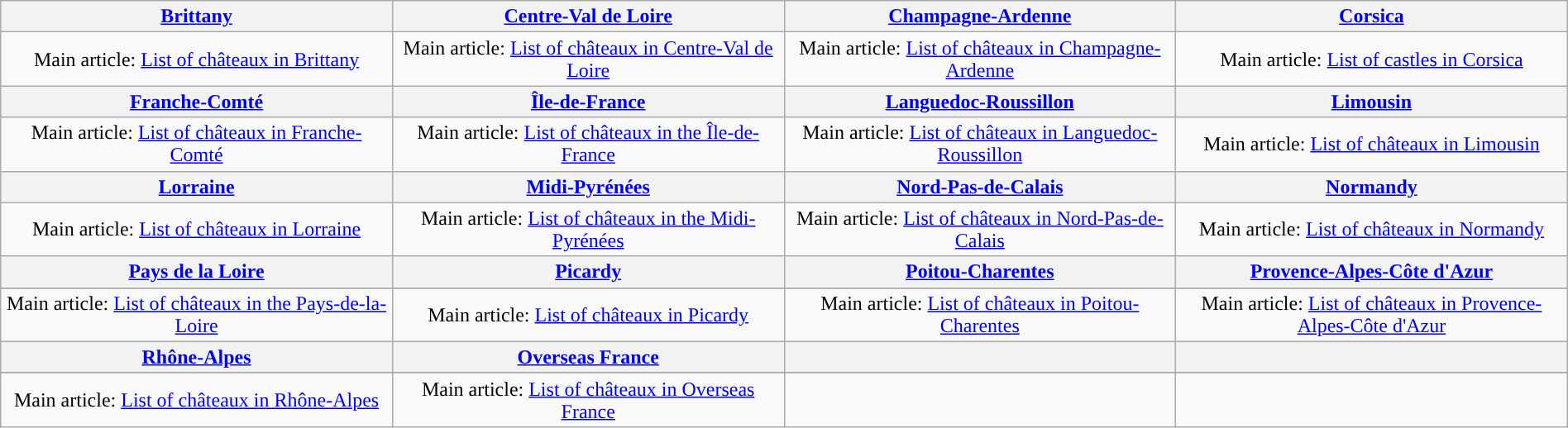<table class="wikitable" style="margin-left: auto; margin-right: auto; border: none;">
<tr>
<th style="width:25%;"> <a href='#'>Brittany</a></th>
<th style="width:25%;"> <a href='#'>Centre-Val de Loire</a></th>
<th style="width:25%;"> <a href='#'>Champagne-Ardenne</a></th>
<th style="width:25%;"> <a href='#'>Corsica</a></th>
</tr>
<tr style="text-align:center;">
<td>Main article: <a href='#'>List of châteaux in Brittany</a><br></td>
<td>Main article: <a href='#'>List of châteaux in Centre-Val de Loire</a><br></td>
<td>Main article: <a href='#'>List of châteaux in Champagne-Ardenne</a><br></td>
<td>Main article: <a href='#'>List of castles in Corsica</a><br></td>
</tr>
<tr style="text-align:center;">
<th style="width:25%;"> <a href='#'>Franche-Comté</a></th>
<th style="width:25%;"> <a href='#'>Île-de-France</a></th>
<th style="width:25%;"> <a href='#'>Languedoc-Roussillon</a></th>
<th style="width:25%;"> <a href='#'>Limousin</a></th>
</tr>
<tr style="text-align:center;">
<td>Main article: <a href='#'>List of châteaux in Franche-Comté</a><br></td>
<td>Main article: <a href='#'>List of châteaux in the Île-de-France</a><br></td>
<td>Main article: <a href='#'>List of châteaux in Languedoc-Roussillon</a><br></td>
<td>Main article: <a href='#'>List of châteaux in Limousin</a><br></td>
</tr>
<tr style="text-align:center;">
<th style="width:25%;"> <a href='#'>Lorraine</a></th>
<th style="width:25%;"> <a href='#'>Midi-Pyrénées</a></th>
<th style="width:25%;"> <a href='#'>Nord-Pas-de-Calais</a></th>
<th style="width:25%;"> <a href='#'>Normandy</a></th>
</tr>
<tr style="text-align:center;">
<td>Main article: <a href='#'>List of châteaux in Lorraine</a><br></td>
<td>Main article: <a href='#'>List of châteaux in the Midi-Pyrénées</a><br></td>
<td>Main article: <a href='#'>List of châteaux in Nord-Pas-de-Calais</a><br></td>
<td>Main article: <a href='#'>List of châteaux in Normandy</a><br></td>
</tr>
<tr>
<th style="width:25%;"> <a href='#'>Pays de la Loire</a></th>
<th style="width:25%;"> <a href='#'>Picardy</a></th>
<th style="width:25%;"> <a href='#'>Poitou-Charentes</a></th>
<th style="width:25%;"> <a href='#'>Provence-Alpes-Côte d'Azur</a></th>
</tr>
<tr>
</tr>
<tr style="text-align:center;">
<td>Main article: <a href='#'>List of châteaux in the Pays-de-la-Loire</a><br></td>
<td>Main article: <a href='#'>List of châteaux in Picardy</a><br></td>
<td>Main article: <a href='#'>List of châteaux in Poitou-Charentes</a><br></td>
<td>Main article: <a href='#'>List of châteaux in Provence-Alpes-Côte d'Azur</a><br></td>
</tr>
<tr>
<th style="width:25%;"> <a href='#'>Rhône-Alpes</a></th>
<th style="width:25%;"> <a href='#'>Overseas France</a></th>
<th></th>
<th></th>
</tr>
<tr>
</tr>
<tr style="text-align:center;">
<td>Main article: <a href='#'>List of châteaux in Rhône-Alpes</a><br></td>
<td>Main article: <a href='#'>List of châteaux in Overseas France</a><br></td>
<td></td>
<td></td>
</tr>
</table>
